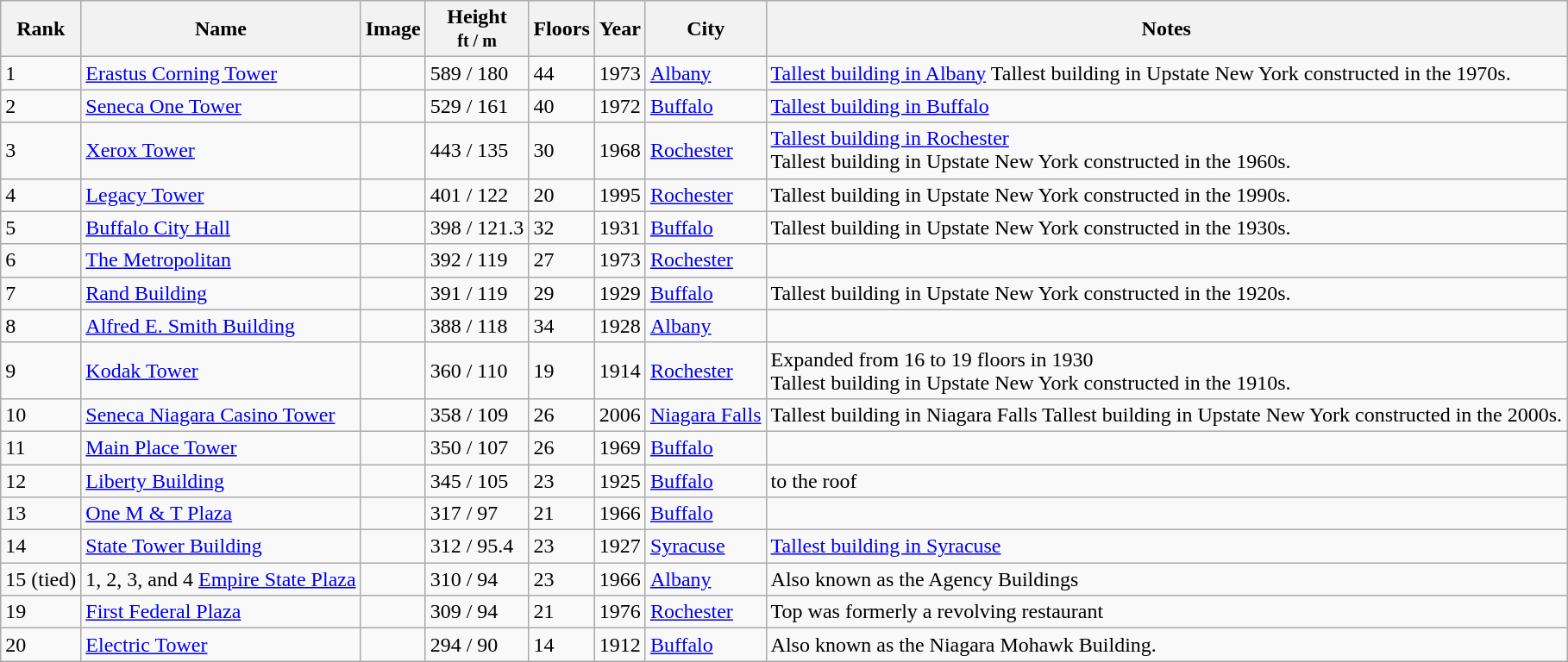<table class="wikitable sortable">
<tr>
<th>Rank</th>
<th>Name</th>
<th>Image</th>
<th>Height<br><small>ft / m</small></th>
<th>Floors</th>
<th>Year</th>
<th>City</th>
<th>Notes</th>
</tr>
<tr>
<td>1</td>
<td><a href='#'>Erastus Corning Tower</a></td>
<td></td>
<td>589 / 180</td>
<td>44</td>
<td>1973</td>
<td><a href='#'>Albany</a></td>
<td><a href='#'>Tallest building in Albany</a> Tallest building in Upstate New York constructed in the 1970s.</td>
</tr>
<tr>
<td>2</td>
<td><a href='#'>Seneca One Tower</a></td>
<td></td>
<td>529 / 161</td>
<td>40</td>
<td>1972</td>
<td><a href='#'>Buffalo</a></td>
<td><a href='#'>Tallest building in Buffalo</a></td>
</tr>
<tr>
<td>3</td>
<td><a href='#'>Xerox Tower</a></td>
<td></td>
<td>443 / 135</td>
<td>30</td>
<td>1968</td>
<td><a href='#'>Rochester</a></td>
<td><a href='#'>Tallest building in Rochester</a><br>Tallest building in Upstate New York constructed in the 1960s.</td>
</tr>
<tr>
<td>4</td>
<td><a href='#'>Legacy Tower</a></td>
<td></td>
<td>401 / 122</td>
<td>20</td>
<td>1995</td>
<td><a href='#'>Rochester</a></td>
<td>Tallest building in Upstate New York constructed in the 1990s.</td>
</tr>
<tr>
<td>5</td>
<td><a href='#'>Buffalo City Hall</a></td>
<td></td>
<td>398 / 121.3</td>
<td>32</td>
<td>1931</td>
<td><a href='#'>Buffalo</a></td>
<td>Tallest building in Upstate New York constructed in the 1930s.</td>
</tr>
<tr>
<td>6</td>
<td><a href='#'>The Metropolitan</a></td>
<td></td>
<td>392 / 119</td>
<td>27</td>
<td>1973</td>
<td><a href='#'>Rochester</a></td>
<td></td>
</tr>
<tr>
<td>7</td>
<td><a href='#'>Rand Building</a></td>
<td></td>
<td>391 / 119</td>
<td>29</td>
<td>1929</td>
<td><a href='#'>Buffalo</a></td>
<td>Tallest building in Upstate New York constructed in the 1920s.</td>
</tr>
<tr>
<td>8</td>
<td><a href='#'>Alfred E. Smith Building</a></td>
<td></td>
<td>388 / 118</td>
<td>34</td>
<td>1928</td>
<td><a href='#'>Albany</a></td>
<td></td>
</tr>
<tr>
<td>9</td>
<td><a href='#'>Kodak Tower</a></td>
<td></td>
<td>360 / 110</td>
<td>19</td>
<td>1914</td>
<td><a href='#'>Rochester</a></td>
<td>Expanded from 16 to 19 floors in 1930<br>Tallest building in Upstate New York constructed in the 1910s.</td>
</tr>
<tr>
<td>10</td>
<td><a href='#'>Seneca Niagara Casino Tower</a></td>
<td></td>
<td>358 / 109</td>
<td>26</td>
<td>2006</td>
<td><a href='#'>Niagara Falls</a></td>
<td>Tallest building in Niagara Falls Tallest building in Upstate New York constructed in the 2000s.</td>
</tr>
<tr>
<td>11</td>
<td><a href='#'>Main Place Tower</a></td>
<td></td>
<td>350 / 107</td>
<td>26</td>
<td>1969</td>
<td><a href='#'>Buffalo</a></td>
<td></td>
</tr>
<tr>
<td>12</td>
<td><a href='#'>Liberty Building</a></td>
<td></td>
<td>345 / 105</td>
<td>23</td>
<td>1925</td>
<td><a href='#'>Buffalo</a></td>
<td> to the roof</td>
</tr>
<tr>
<td>13</td>
<td><a href='#'>One M & T Plaza</a></td>
<td></td>
<td>317 / 97</td>
<td>21</td>
<td>1966</td>
<td><a href='#'>Buffalo</a></td>
<td></td>
</tr>
<tr>
<td>14</td>
<td><a href='#'>State Tower Building</a></td>
<td></td>
<td>312 / 95.4</td>
<td>23</td>
<td>1927</td>
<td><a href='#'>Syracuse</a></td>
<td><a href='#'>Tallest building in Syracuse</a></td>
</tr>
<tr>
<td>15 (tied)</td>
<td>1, 2, 3, and 4 <a href='#'>Empire State Plaza</a></td>
<td></td>
<td>310 / 94</td>
<td>23</td>
<td>1966</td>
<td><a href='#'>Albany</a></td>
<td>Also known as the Agency Buildings</td>
</tr>
<tr>
<td>19</td>
<td><a href='#'>First Federal Plaza</a></td>
<td></td>
<td>309 / 94</td>
<td>21</td>
<td>1976</td>
<td><a href='#'>Rochester</a></td>
<td>Top was formerly a revolving restaurant</td>
</tr>
<tr>
<td>20</td>
<td><a href='#'>Electric Tower</a></td>
<td></td>
<td>294 / 90</td>
<td>14</td>
<td>1912</td>
<td><a href='#'>Buffalo</a></td>
<td>Also known as the Niagara Mohawk Building.</td>
</tr>
</table>
